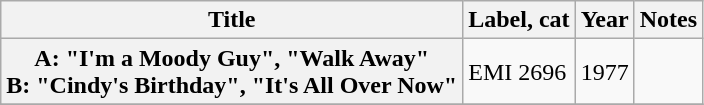<table class="wikitable plainrowheaders sortable">
<tr>
<th scope="col">Title</th>
<th scope="col">Label, cat</th>
<th scope="col">Year</th>
<th scope="col" class="unsortable">Notes</th>
</tr>
<tr>
<th scope="row"><strong>A</strong>: "I'm a Moody Guy", "Walk Away"<br><strong>B</strong>: "Cindy's Birthday", "It's All Over Now"</th>
<td>EMI 2696</td>
<td>1977</td>
<td></td>
</tr>
<tr>
</tr>
</table>
